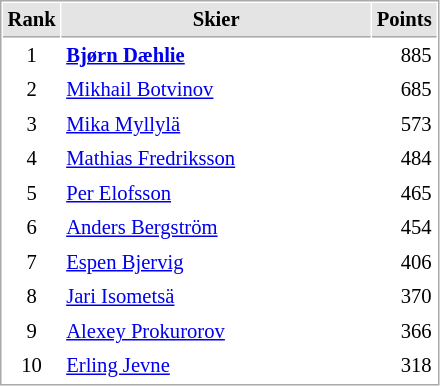<table cellspacing="1" cellpadding="3" style="border:1px solid #AAAAAA;font-size:86%">
<tr style="background-color: #E4E4E4;">
<th style="border-bottom:1px solid #AAAAAA" width=10>Rank</th>
<th style="border-bottom:1px solid #AAAAAA" width=200>Skier</th>
<th style="border-bottom:1px solid #AAAAAA" width=20 align=right>Points</th>
</tr>
<tr>
<td align=center>1</td>
<td> <strong><a href='#'>Bjørn Dæhlie</a></strong></td>
<td align=right>885</td>
</tr>
<tr>
<td align=center>2</td>
<td> <a href='#'>Mikhail Botvinov</a></td>
<td align=right>685</td>
</tr>
<tr>
<td align=center>3</td>
<td> <a href='#'>Mika Myllylä</a></td>
<td align=right>573</td>
</tr>
<tr>
<td align=center>4</td>
<td> <a href='#'>Mathias Fredriksson</a></td>
<td align=right>484</td>
</tr>
<tr>
<td align=center>5</td>
<td> <a href='#'>Per Elofsson</a></td>
<td align=right>465</td>
</tr>
<tr>
<td align=center>6</td>
<td> <a href='#'>Anders Bergström</a></td>
<td align=right>454</td>
</tr>
<tr>
<td align=center>7</td>
<td> <a href='#'>Espen Bjervig</a></td>
<td align=right>406</td>
</tr>
<tr>
<td align=center>8</td>
<td> <a href='#'>Jari Isometsä</a></td>
<td align=right>370</td>
</tr>
<tr>
<td align=center>9</td>
<td> <a href='#'>Alexey Prokurorov</a></td>
<td align=right>366</td>
</tr>
<tr>
<td align=center>10</td>
<td> <a href='#'>Erling Jevne</a></td>
<td align=right>318</td>
</tr>
</table>
